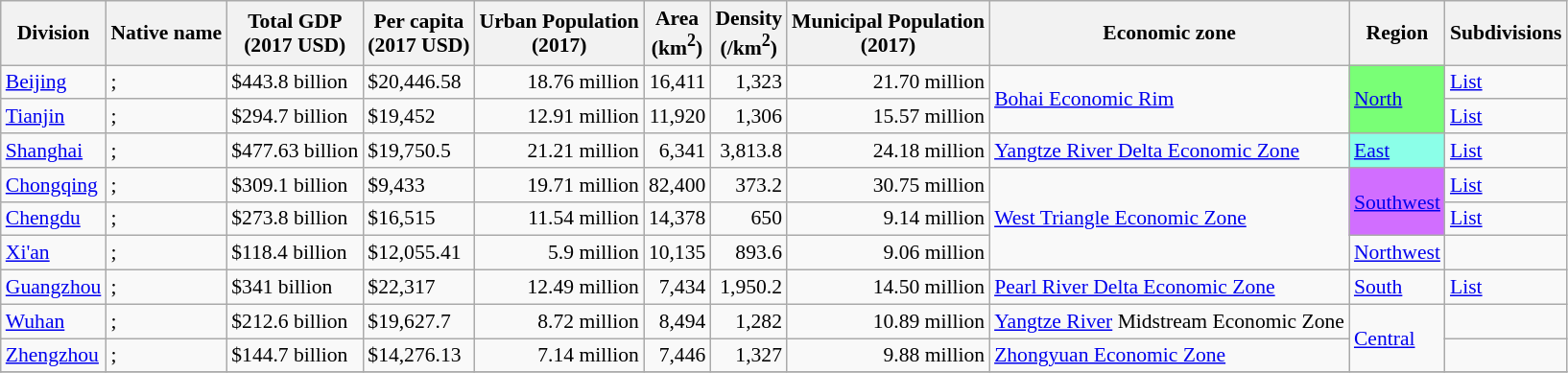<table class="wikitable sortable" style="font-size:90%;">
<tr>
<th>Division</th>
<th>Native name</th>
<th>Total GDP<br>(2017 USD)</th>
<th>Per capita<br>(2017 USD)</th>
<th>Urban Population<br>(2017)</th>
<th>Area<br>(km<sup>2</sup>)</th>
<th>Density<br>(/km<sup>2</sup>)</th>
<th>Municipal Population<br>(2017)</th>
<th>Economic zone</th>
<th>Region</th>
<th>Subdivisions</th>
</tr>
<tr>
<td><a href='#'>Beijing</a></td>
<td>; </td>
<td>$443.8 billion</td>
<td>$20,446.58</td>
<td align="right">18.76 million</td>
<td align="right">16,411</td>
<td align="right">1,323</td>
<td align="right">21.70 million</td>
<td rowspan="2"><a href='#'>Bohai Economic Rim</a></td>
<td rowspan="2" bgcolor="#79ff76"><a href='#'>North</a></td>
<td><a href='#'>List</a></td>
</tr>
<tr>
<td><a href='#'>Tianjin</a></td>
<td>; </td>
<td>$294.7 billion</td>
<td>$19,452</td>
<td align="right">12.91 million</td>
<td align="right">11,920</td>
<td align="right">1,306</td>
<td align="right">15.57 million</td>
<td><a href='#'>List</a></td>
</tr>
<tr>
<td><a href='#'>Shanghai</a></td>
<td>; </td>
<td>$477.63 billion</td>
<td>$19,750.5</td>
<td align="right">21.21 million</td>
<td align="right">6,341</td>
<td align="right">3,813.8</td>
<td align="right">24.18 million</td>
<td><a href='#'>Yangtze River Delta Economic Zone</a></td>
<td bgcolor="#8bffe8"><a href='#'>East</a></td>
<td><a href='#'>List</a></td>
</tr>
<tr>
<td><a href='#'>Chongqing</a></td>
<td>; </td>
<td>$309.1 billion</td>
<td>$9,433</td>
<td align="right">19.71 million</td>
<td align="right">82,400</td>
<td align="right">373.2</td>
<td align="right">30.75 million</td>
<td rowspan="3"><a href='#'>West Triangle Economic Zone</a></td>
<td rowspan="2" bgcolor="#d16eff"><a href='#'>Southwest</a></td>
<td><a href='#'>List</a></td>
</tr>
<tr>
<td><a href='#'>Chengdu</a></td>
<td>; </td>
<td>$273.8 billion</td>
<td>$16,515</td>
<td align="right">11.54 million</td>
<td align="right">14,378</td>
<td align="right">650</td>
<td align="right">9.14 million</td>
<td><a href='#'>List</a></td>
</tr>
<tr>
<td><a href='#'>Xi'an</a></td>
<td>; </td>
<td>$118.4 billion</td>
<td>$12,055.41</td>
<td align="right">5.9 million</td>
<td align="right">10,135</td>
<td align="right">893.6</td>
<td align="right">9.06 million</td>
<td><a href='#'>Northwest</a></td>
<td></td>
</tr>
<tr>
<td><a href='#'>Guangzhou</a></td>
<td>; </td>
<td>$341 billion</td>
<td>$22,317</td>
<td align="right">12.49 million</td>
<td align="right">7,434</td>
<td align="right">1,950.2</td>
<td align="right">14.50 million</td>
<td><a href='#'>Pearl River Delta Economic Zone</a></td>
<td><a href='#'>South</a></td>
<td><a href='#'>List</a></td>
</tr>
<tr>
<td><a href='#'>Wuhan</a></td>
<td>; </td>
<td>$212.6 billion</td>
<td>$19,627.7</td>
<td align="right">8.72 million</td>
<td align="right">8,494</td>
<td align="right">1,282</td>
<td align="right">10.89 million</td>
<td><a href='#'>Yangtze River</a> Midstream Economic Zone</td>
<td rowspan="2"><a href='#'>Central</a></td>
<td></td>
</tr>
<tr>
<td><a href='#'>Zhengzhou</a></td>
<td>; </td>
<td>$144.7 billion</td>
<td>$14,276.13</td>
<td align="right">7.14 million</td>
<td align="right">7,446</td>
<td align="right">1,327</td>
<td align="right">9.88 million</td>
<td><a href='#'>Zhongyuan Economic Zone</a></td>
<td></td>
</tr>
<tr>
</tr>
</table>
